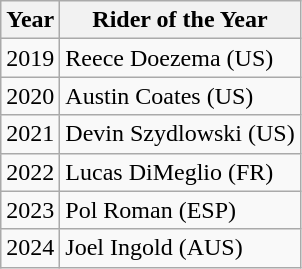<table class="wikitable">
<tr>
<th>Year</th>
<th>Rider of the Year</th>
</tr>
<tr>
<td>2019</td>
<td>Reece Doezema (US)</td>
</tr>
<tr>
<td>2020</td>
<td>Austin Coates (US)</td>
</tr>
<tr>
<td>2021</td>
<td>Devin Szydlowski (US)</td>
</tr>
<tr>
<td>2022</td>
<td>Lucas DiMeglio (FR)</td>
</tr>
<tr>
<td>2023</td>
<td>Pol Roman (ESP)</td>
</tr>
<tr>
<td>2024</td>
<td>Joel Ingold (AUS)</td>
</tr>
</table>
